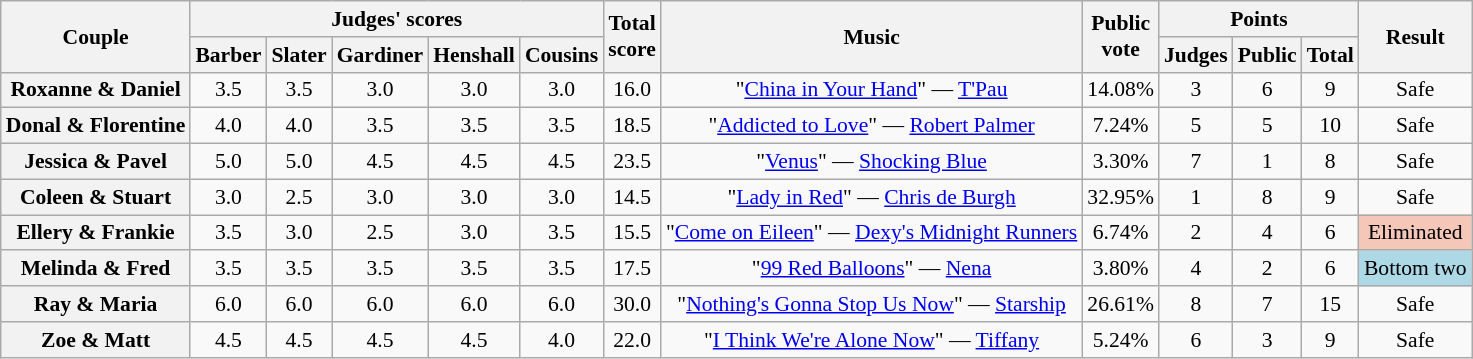<table class="wikitable sortable" style="text-align:center; ; font-size:90%">
<tr>
<th scope="col" rowspan=2>Couple</th>
<th scope="col" colspan=5 class="unsortable">Judges' scores</th>
<th scope="col" rowspan=2>Total<br>score</th>
<th scope="col" rowspan=2 class="unsortable">Music</th>
<th scope="col" rowspan=2>Public<br>vote</th>
<th scope="col" colspan=3>Points</th>
<th scope="col" rowspan=2 class="unsortable">Result</th>
</tr>
<tr>
<th class="unsortable">Barber</th>
<th class="unsortable">Slater</th>
<th class="unsortable">Gardiner</th>
<th class="unsortable">Henshall</th>
<th class="unsortable">Cousins</th>
<th class="unsortable">Judges</th>
<th class="unsortable">Public</th>
<th>Total</th>
</tr>
<tr>
<th scope="row">Roxanne & Daniel</th>
<td style="text-align:center;">3.5</td>
<td style="text-align:center;">3.5</td>
<td style="text-align:center;">3.0</td>
<td style="text-align:center;">3.0</td>
<td style="text-align:center;">3.0</td>
<td style="text-align:center;">16.0</td>
<td style="text-align:center;">"<a href='#'>China in Your Hand</a>" — <a href='#'>T'Pau</a></td>
<td>14.08%</td>
<td style="text-align:center;">3</td>
<td style="text-align:center;">6</td>
<td style="text-align:center;">9</td>
<td style="text-align:center;">Safe</td>
</tr>
<tr>
<th scope="row">Donal & Florentine</th>
<td style="text-align:center;">4.0</td>
<td style="text-align:center;">4.0</td>
<td style="text-align:center;">3.5</td>
<td style="text-align:center;">3.5</td>
<td style="text-align:center;">3.5</td>
<td style="text-align:center;">18.5</td>
<td style="text-align:center;">"<a href='#'>Addicted to Love</a>" — <a href='#'>Robert Palmer</a></td>
<td>7.24%</td>
<td style="text-align:center;">5</td>
<td style="text-align:center;">5</td>
<td style="text-align:center;">10</td>
<td style="text-align:center;">Safe</td>
</tr>
<tr>
<th scope="row">Jessica & Pavel</th>
<td style="text-align:center;">5.0</td>
<td style="text-align:center;">5.0</td>
<td style="text-align:center;">4.5</td>
<td style="text-align:center;">4.5</td>
<td style="text-align:center;">4.5</td>
<td style="text-align:center;">23.5</td>
<td style="text-align:center;">"<a href='#'>Venus</a>" — <a href='#'>Shocking Blue</a></td>
<td>3.30%</td>
<td style="text-align:center;">7</td>
<td style="text-align:center;">1</td>
<td style="text-align:center;">8</td>
<td style="text-align:center;">Safe</td>
</tr>
<tr>
<th scope="row">Coleen & Stuart</th>
<td style="text-align:center;">3.0</td>
<td style="text-align:center;">2.5</td>
<td style="text-align:center;">3.0</td>
<td style="text-align:center;">3.0</td>
<td style="text-align:center;">3.0</td>
<td style="text-align:center;">14.5</td>
<td style="text-align:center;">"<a href='#'>Lady in Red</a>" — <a href='#'>Chris de Burgh</a></td>
<td>32.95%</td>
<td style="text-align:center;">1</td>
<td style="text-align:center;">8</td>
<td style="text-align:center;">9</td>
<td style="text-align:center;">Safe</td>
</tr>
<tr>
<th scope="row">Ellery & Frankie</th>
<td style="text-align:center;">3.5</td>
<td style="text-align:center;">3.0</td>
<td style="text-align:center;">2.5</td>
<td style="text-align:center;">3.0</td>
<td style="text-align:center;">3.5</td>
<td style="text-align:center;">15.5</td>
<td style="text-align:center;">"<a href='#'>Come on Eileen</a>" — <a href='#'>Dexy's Midnight Runners</a></td>
<td>6.74%</td>
<td style="text-align:center;">2</td>
<td style="text-align:center;">4</td>
<td style="text-align:center;">6</td>
<td bgcolor="f4c7b8">Eliminated</td>
</tr>
<tr>
<th scope="row">Melinda & Fred</th>
<td style="text-align:center;">3.5</td>
<td style="text-align:center;">3.5</td>
<td style="text-align:center;">3.5</td>
<td style="text-align:center;">3.5</td>
<td style="text-align:center;">3.5</td>
<td style="text-align:center;">17.5</td>
<td style="text-align:center;">"<a href='#'>99 Red Balloons</a>" — <a href='#'>Nena</a></td>
<td>3.80%</td>
<td style="text-align:center;">4</td>
<td style="text-align:center;">2</td>
<td style="text-align:center;">6</td>
<td bgcolor=lightblue>Bottom two</td>
</tr>
<tr>
<th scope="row">Ray & Maria</th>
<td style="text-align:center;">6.0</td>
<td style="text-align:center;">6.0</td>
<td style="text-align:center;">6.0</td>
<td style="text-align:center;">6.0</td>
<td style="text-align:center;">6.0</td>
<td style="text-align:center;">30.0</td>
<td style="text-align:center;">"<a href='#'>Nothing's Gonna Stop Us Now</a>" — <a href='#'>Starship</a></td>
<td>26.61%</td>
<td style="text-align:center;">8</td>
<td style="text-align:center;">7</td>
<td style="text-align:center;">15</td>
<td style="text-align:center;">Safe</td>
</tr>
<tr>
<th scope="row">Zoe & Matt</th>
<td style="text-align:center;">4.5</td>
<td style="text-align:center;">4.5</td>
<td style="text-align:center;">4.5</td>
<td style="text-align:center;">4.5</td>
<td style="text-align:center;">4.0</td>
<td style="text-align:center;">22.0</td>
<td style="text-align:center;">"<a href='#'>I Think We're Alone Now</a>" — <a href='#'>Tiffany</a></td>
<td>5.24%</td>
<td style="text-align:center;">6</td>
<td style="text-align:center;">3</td>
<td style="text-align:center;">9</td>
<td style="text-align:center;">Safe</td>
</tr>
</table>
